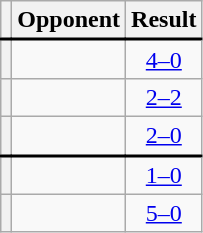<table class="wikitable plainrowheaders" style="text-align:center">
<tr>
<th scope="col"></th>
<th scope="col">Opponent</th>
<th scope="col">Result</th>
</tr>
<tr style="border-top:2px solid black">
<th scope="row" style="text-align:center"></th>
<td align="left"></td>
<td><a href='#'>4–0</a></td>
</tr>
<tr>
<th scope="row" style="text-align:center"></th>
<td align="left"></td>
<td><a href='#'>2–2</a></td>
</tr>
<tr>
<th scope="row" style="text-align:center"></th>
<td align="left"></td>
<td><a href='#'>2–0</a></td>
</tr>
<tr style="border-top:2px solid black">
<th scope="row" style="text-align:center"></th>
<td align="left"></td>
<td><a href='#'>1–0</a></td>
</tr>
<tr>
<th scope="row" style="text-align:center"></th>
<td align="left"></td>
<td><a href='#'>5–0</a></td>
</tr>
</table>
